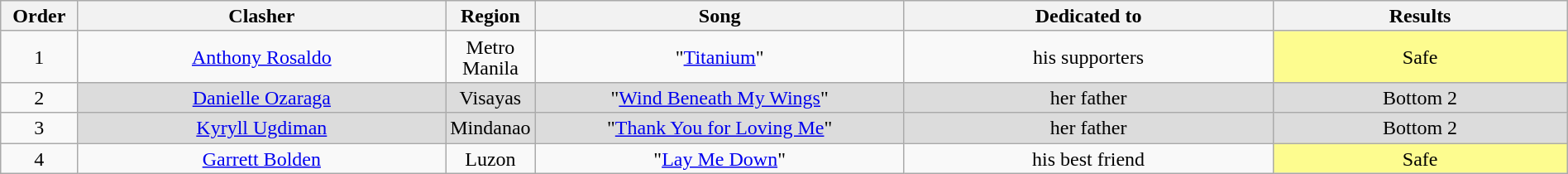<table class="wikitable" style="text-align:center; line-height:17px; width:100%;">
<tr>
<th width="5%">Order</th>
<th width="25%">Clasher</th>
<th>Region</th>
<th width="25%">Song</th>
<th width="25%">Dedicated to</th>
<th width="30%">Results</th>
</tr>
<tr>
<td>1</td>
<td><a href='#'>Anthony Rosaldo</a></td>
<td>Metro Manila</td>
<td>"<a href='#'>Titanium</a>"</td>
<td>his supporters</td>
<td style="background:#fdfc8f;">Safe</td>
</tr>
<tr>
<td>2</td>
<td style="background:#DCDCDC;"><a href='#'>Danielle Ozaraga</a></td>
<td style="background:#DCDCDC;">Visayas</td>
<td style="background:#DCDCDC;">"<a href='#'>Wind Beneath My Wings</a>"</td>
<td style="background:#DCDCDC;">her father</td>
<td style="background:#DCDCDC;">Bottom 2</td>
</tr>
<tr>
<td>3</td>
<td style="background:#DCDCDC;"><a href='#'>Kyryll Ugdiman</a></td>
<td style="background:#DCDCDC;">Mindanao</td>
<td style="background:#DCDCDC;">"<a href='#'>Thank You for Loving Me</a>"</td>
<td style="background:#DCDCDC;">her father</td>
<td style="background:#DCDCDC;">Bottom 2</td>
</tr>
<tr>
<td>4</td>
<td><a href='#'>Garrett Bolden</a></td>
<td>Luzon</td>
<td>"<a href='#'>Lay Me Down</a>"</td>
<td>his best friend</td>
<td style="background:#fdfc8f;">Safe</td>
</tr>
</table>
